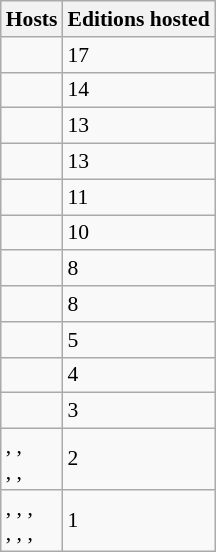<table class="wikitable" style="font-size:90%;">
<tr>
<th>Hosts</th>
<th>Editions hosted</th>
</tr>
<tr>
<td></td>
<td>17</td>
</tr>
<tr>
<td></td>
<td>14</td>
</tr>
<tr>
<td></td>
<td>13</td>
</tr>
<tr>
<td></td>
<td>13</td>
</tr>
<tr>
<td></td>
<td>11</td>
</tr>
<tr>
<td></td>
<td>10</td>
</tr>
<tr>
<td></td>
<td>8</td>
</tr>
<tr>
<td></td>
<td>8</td>
</tr>
<tr>
<td></td>
<td>5</td>
</tr>
<tr>
<td></td>
<td>4</td>
</tr>
<tr>
<td></td>
<td>3</td>
</tr>
<tr>
<td>, ,<br> , , </td>
<td>2</td>
</tr>
<tr>
<td>, , ,<br> , , , </td>
<td>1</td>
</tr>
</table>
